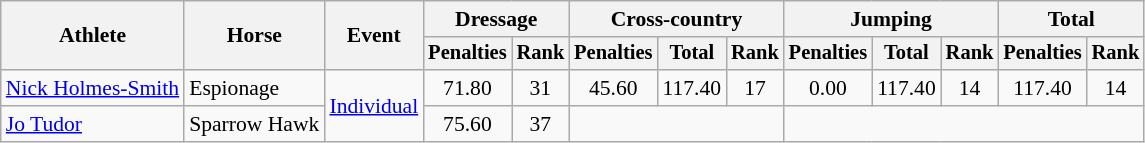<table class=wikitable style="font-size:90%">
<tr>
<th rowspan="2">Athlete</th>
<th rowspan="2">Horse</th>
<th rowspan="2">Event</th>
<th colspan="2">Dressage</th>
<th colspan="3">Cross-country</th>
<th colspan="3">Jumping</th>
<th colspan="2">Total</th>
</tr>
<tr style="font-size:95%">
<th>Penalties</th>
<th>Rank</th>
<th>Penalties</th>
<th>Total</th>
<th>Rank</th>
<th>Penalties</th>
<th>Total</th>
<th>Rank</th>
<th>Penalties</th>
<th>Rank</th>
</tr>
<tr align=center>
<td align=left><a href='#'>Nick Holmes-Smith</a></td>
<td align=left>Espionage</td>
<td align=left rowspan=2><a href='#'>Individual</a></td>
<td>71.80</td>
<td>31</td>
<td>45.60</td>
<td>117.40</td>
<td>17</td>
<td>0.00</td>
<td>117.40</td>
<td>14</td>
<td>117.40</td>
<td>14</td>
</tr>
<tr align=center>
<td align=left><a href='#'>Jo Tudor</a></td>
<td align=left>Sparrow Hawk</td>
<td>75.60</td>
<td>37</td>
<td colspan=3></td>
<td colspan=5></td>
</tr>
</table>
